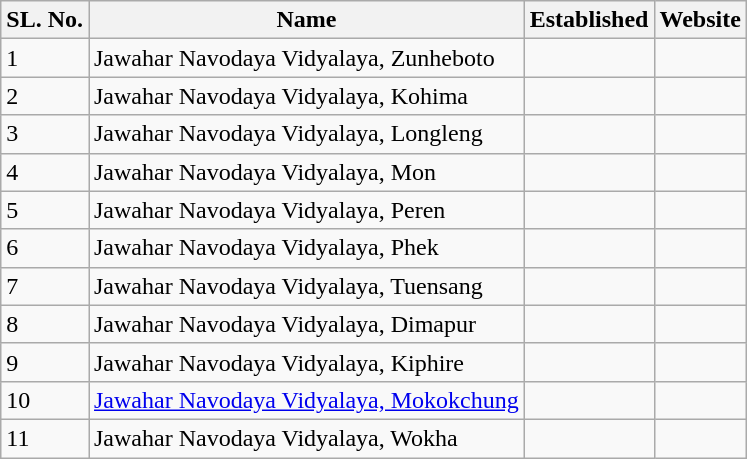<table class="wikitable sortable mw-collapsible">
<tr>
<th>SL. No.</th>
<th>Name</th>
<th>Established</th>
<th>Website</th>
</tr>
<tr>
<td>1</td>
<td>Jawahar Navodaya Vidyalaya, Zunheboto</td>
<td></td>
<td></td>
</tr>
<tr>
<td>2</td>
<td>Jawahar Navodaya Vidyalaya, Kohima</td>
<td></td>
<td></td>
</tr>
<tr>
<td>3</td>
<td>Jawahar Navodaya Vidyalaya, Longleng</td>
<td></td>
<td></td>
</tr>
<tr>
<td>4</td>
<td>Jawahar Navodaya Vidyalaya, Mon</td>
<td></td>
<td></td>
</tr>
<tr>
<td>5</td>
<td>Jawahar Navodaya Vidyalaya, Peren</td>
<td></td>
<td></td>
</tr>
<tr>
<td>6</td>
<td>Jawahar Navodaya Vidyalaya, Phek</td>
<td></td>
<td></td>
</tr>
<tr>
<td>7</td>
<td>Jawahar Navodaya Vidyalaya, Tuensang</td>
<td></td>
<td></td>
</tr>
<tr>
<td>8</td>
<td>Jawahar Navodaya Vidyalaya, Dimapur</td>
<td></td>
<td></td>
</tr>
<tr>
<td>9</td>
<td>Jawahar Navodaya Vidyalaya, Kiphire</td>
<td></td>
<td></td>
</tr>
<tr>
<td>10</td>
<td><a href='#'>Jawahar Navodaya Vidyalaya, Mokokchung</a></td>
<td></td>
<td></td>
</tr>
<tr>
<td>11</td>
<td>Jawahar Navodaya Vidyalaya, Wokha</td>
<td></td>
<td></td>
</tr>
</table>
